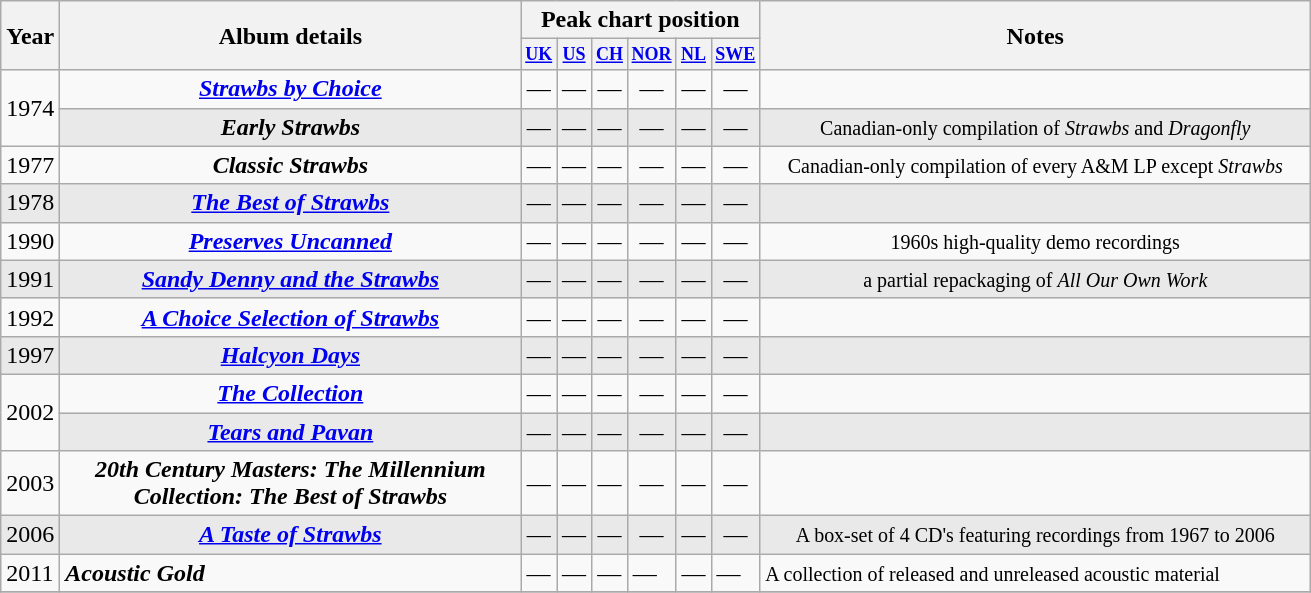<table class="wikitable">
<tr>
<th rowspan=2>Year</th>
<th rowspan="2" style="width:300px;">Album details</th>
<th colspan=6>Peak chart position</th>
<th rowspan="2" style="width:360px;">Notes<br></th>
</tr>
<tr>
<th style="width:1em;font-size:75%"><a href='#'>UK</a><br></th>
<th style="width:1em;font-size:75%"><a href='#'>US</a><br></th>
<th style="width:1em;font-size:75%"><a href='#'>CH</a><br></th>
<th style="width:1em;font-size:75%"><a href='#'>NOR</a><br></th>
<th style="width:1em;font-size:75%"><a href='#'>NL</a><br></th>
<th style="width:1em;font-size:75%"><a href='#'>SWE</a><br></th>
</tr>
<tr style="text-align:center;">
<td rowspan="2">1974</td>
<td><strong><em><a href='#'>Strawbs by Choice</a></em></strong></td>
<td>—</td>
<td>—</td>
<td>—</td>
<td>—</td>
<td>—</td>
<td>—</td>
<td></td>
</tr>
<tr style="background:#e9e9e9; text-align:center;">
<td><strong><em>Early Strawbs</em></strong></td>
<td>—</td>
<td>—</td>
<td>—</td>
<td>—</td>
<td>—</td>
<td>—</td>
<td><small>Canadian-only compilation of <em>Strawbs</em> and <em>Dragonfly</em></small></td>
</tr>
<tr style="text-align:center;">
<td>1977</td>
<td><strong><em>Classic Strawbs</em></strong></td>
<td>—</td>
<td>—</td>
<td>—</td>
<td>—</td>
<td>—</td>
<td>—</td>
<td><small>Canadian-only compilation of every A&M LP except <em>Strawbs</em></small></td>
</tr>
<tr style="background:#e9e9e9; text-align:center;">
<td>1978</td>
<td><strong><em><a href='#'>The Best of Strawbs</a></em></strong></td>
<td>—</td>
<td>—</td>
<td>—</td>
<td>—</td>
<td>—</td>
<td>—</td>
<td></td>
</tr>
<tr style="text-align:center;">
<td>1990</td>
<td><strong><em><a href='#'>Preserves Uncanned</a></em></strong></td>
<td>—</td>
<td>—</td>
<td>—</td>
<td>—</td>
<td>—</td>
<td>—</td>
<td><small>1960s high-quality demo recordings</small></td>
</tr>
<tr style="background:#e9e9e9; text-align:center;">
<td>1991</td>
<td><strong><em><a href='#'>Sandy Denny and the Strawbs</a></em></strong></td>
<td>—</td>
<td>—</td>
<td>—</td>
<td>—</td>
<td>—</td>
<td>—</td>
<td><small>a partial repackaging of <em>All Our Own Work</em></small></td>
</tr>
<tr style="text-align:center;">
<td>1992</td>
<td><strong><em><a href='#'>A Choice Selection of Strawbs</a></em></strong></td>
<td>—</td>
<td>—</td>
<td>—</td>
<td>—</td>
<td>—</td>
<td>—</td>
<td></td>
</tr>
<tr style="background:#e9e9e9; text-align:center;">
<td>1997</td>
<td><strong><em><a href='#'>Halcyon Days</a></em></strong></td>
<td>—</td>
<td>—</td>
<td>—</td>
<td>—</td>
<td>—</td>
<td>—</td>
<td></td>
</tr>
<tr style="text-align:center;">
<td rowspan="2">2002</td>
<td><strong><em><a href='#'>The Collection</a></em></strong></td>
<td>—</td>
<td>—</td>
<td>—</td>
<td>—</td>
<td>—</td>
<td>—</td>
<td></td>
</tr>
<tr style="background:#e9e9e9; text-align:center;">
<td><strong><em><a href='#'>Tears and Pavan</a></em></strong></td>
<td>—</td>
<td>—</td>
<td>—</td>
<td>—</td>
<td>—</td>
<td>—</td>
<td></td>
</tr>
<tr style="text-align:center;">
<td>2003</td>
<td><strong><em>20th Century Masters: The Millennium Collection: The Best of Strawbs</em></strong></td>
<td>—</td>
<td>—</td>
<td>—</td>
<td>—</td>
<td>—</td>
<td>—</td>
<td></td>
</tr>
<tr style="background:#e9e9e9; text-align:center;">
<td>2006</td>
<td><strong><em><a href='#'>A Taste of Strawbs</a></em></strong></td>
<td>—</td>
<td>—</td>
<td>—</td>
<td>—</td>
<td>—</td>
<td>—</td>
<td><small>A box-set of 4 CD's featuring recordings from 1967 to 2006</small></td>
</tr>
<tr>
<td>2011</td>
<td><strong><em>Acoustic Gold</em></strong></td>
<td>—</td>
<td>—</td>
<td>—</td>
<td>—</td>
<td>—</td>
<td>—</td>
<td><small>A collection of released and unreleased acoustic material</small></td>
</tr>
<tr>
</tr>
</table>
